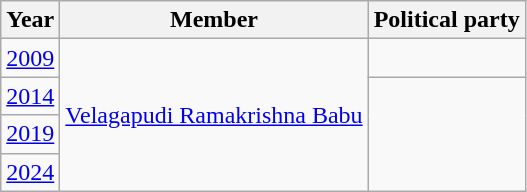<table class="wikitable sortable">
<tr>
<th>Year</th>
<th>Member</th>
<th colspan="2">Political party</th>
</tr>
<tr>
<td><a href='#'>2009</a></td>
<td rowspan=4><a href='#'>Velagapudi Ramakrishna Babu</a></td>
<td></td>
</tr>
<tr>
<td><a href='#'>2014</a></td>
</tr>
<tr>
<td><a href='#'>2019</a></td>
</tr>
<tr>
<td><a href='#'>2024</a></td>
</tr>
</table>
